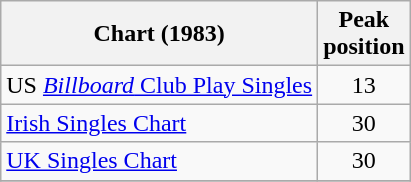<table class="wikitable sortable">
<tr>
<th>Chart (1983)</th>
<th align="center">Peak<br>position</th>
</tr>
<tr>
<td>US <a href='#'><em>Billboard</em> Club Play Singles</a></td>
<td align="center">13</td>
</tr>
<tr>
<td><a href='#'>Irish Singles Chart</a></td>
<td align="center">30</td>
</tr>
<tr>
<td><a href='#'>UK Singles Chart</a></td>
<td align="center">30</td>
</tr>
<tr>
</tr>
</table>
